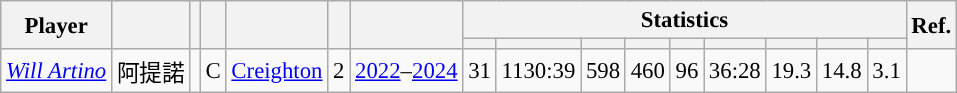<table class="wikitable sortable" style="font-size:95%; text-align:right;">
<tr>
<th rowspan="2">Player</th>
<th rowspan="2"></th>
<th rowspan="2"></th>
<th rowspan="2"></th>
<th rowspan="2"></th>
<th rowspan="2"></th>
<th rowspan="2"></th>
<th colspan="9">Statistics</th>
<th rowspan="2">Ref.</th>
</tr>
<tr>
<th></th>
<th></th>
<th></th>
<th></th>
<th></th>
<th></th>
<th></th>
<th></th>
<th></th>
</tr>
<tr>
<td align="left"><em><a href='#'>Will Artino</a></em></td>
<td align="left">阿提諾</td>
<td align="center"></td>
<td align="center">C</td>
<td align="left"><a href='#'>Creighton</a></td>
<td align="center">2</td>
<td align="center"><a href='#'>2022</a>–<a href='#'>2024</a></td>
<td>31</td>
<td>1130:39</td>
<td>598</td>
<td>460</td>
<td>96</td>
<td>36:28</td>
<td>19.3</td>
<td>14.8</td>
<td>3.1</td>
<td align="center"></td>
</tr>
</table>
